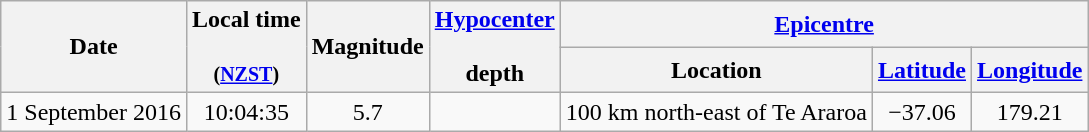<table class="wikitable" style="text-align: center;">
<tr>
<th rowspan="2">Date</th>
<th rowspan="2">Local time <br><br><small>(<a href='#'>NZST</a>)</small></th>
<th rowspan="2">Magnitude</th>
<th rowspan="2"><a href='#'>Hypocenter</a><br><br>depth</th>
<th colspan="3"><a href='#'>Epicentre</a></th>
</tr>
<tr>
<th>Location</th>
<th><a href='#'>Latitude</a></th>
<th><a href='#'>Longitude</a></th>
</tr>
<tr>
<td>1 September 2016</td>
<td>10:04:35</td>
<td>5.7</td>
<td></td>
<td>100 km north-east of Te Araroa</td>
<td>−37.06</td>
<td>179.21</td>
</tr>
</table>
